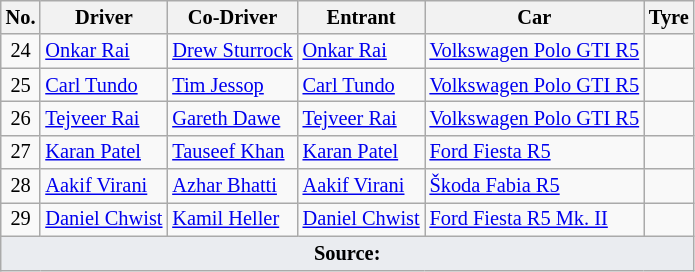<table class="wikitable" style="font-size: 85%;">
<tr>
<th>No.</th>
<th>Driver</th>
<th>Co-Driver</th>
<th>Entrant</th>
<th>Car</th>
<th>Tyre</th>
</tr>
<tr>
<td align="center">24</td>
<td> <a href='#'>Onkar Rai</a></td>
<td> <a href='#'>Drew Sturrock</a></td>
<td> <a href='#'>Onkar Rai</a></td>
<td><a href='#'>Volkswagen Polo GTI R5</a></td>
<td align="center"></td>
</tr>
<tr>
<td align="center">25</td>
<td> <a href='#'>Carl Tundo</a></td>
<td> <a href='#'>Tim Jessop</a></td>
<td> <a href='#'>Carl Tundo</a></td>
<td><a href='#'>Volkswagen Polo GTI R5</a></td>
<td align="center"></td>
</tr>
<tr>
<td align="center">26</td>
<td> <a href='#'>Tejveer Rai</a></td>
<td> <a href='#'>Gareth Dawe</a></td>
<td> <a href='#'>Tejveer Rai</a></td>
<td><a href='#'>Volkswagen Polo GTI R5</a></td>
<td align="center"></td>
</tr>
<tr>
<td align="center">27</td>
<td> <a href='#'>Karan Patel</a></td>
<td> <a href='#'>Tauseef Khan</a></td>
<td> <a href='#'>Karan Patel</a></td>
<td><a href='#'>Ford Fiesta R5</a></td>
<td align="center"></td>
</tr>
<tr>
<td align="center">28</td>
<td> <a href='#'>Aakif Virani</a></td>
<td> <a href='#'>Azhar Bhatti</a></td>
<td> <a href='#'>Aakif Virani</a></td>
<td><a href='#'>Škoda Fabia R5</a></td>
<td align="center"></td>
</tr>
<tr>
<td align="center">29</td>
<td> <a href='#'>Daniel Chwist</a></td>
<td> <a href='#'>Kamil Heller</a></td>
<td> <a href='#'>Daniel Chwist</a></td>
<td><a href='#'>Ford Fiesta R5 Mk. II</a></td>
<td align="center"></td>
</tr>
<tr>
<td colspan="6" style="background-color:#EAECF0;text-align:center"><strong>Source:</strong></td>
</tr>
</table>
